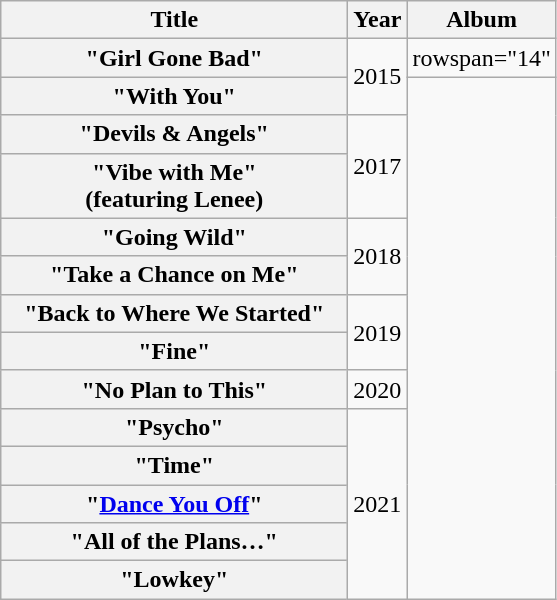<table class="wikitable plainrowheaders" style="text-align:center;">
<tr>
<th scope="col" style="width:14em;">Title</th>
<th scope="col" style="width:1em;">Year</th>
<th scope="col">Album</th>
</tr>
<tr>
<th scope="row">"Girl Gone Bad"</th>
<td rowspan="2">2015</td>
<td>rowspan="14" </td>
</tr>
<tr>
<th scope="row">"With You"</th>
</tr>
<tr>
<th scope="row">"Devils & Angels"</th>
<td rowspan="2">2017</td>
</tr>
<tr>
<th scope="row">"Vibe with Me"<br><span>(featuring Lenee)</span></th>
</tr>
<tr>
<th scope="row">"Going Wild"</th>
<td rowspan="2">2018</td>
</tr>
<tr>
<th scope="row">"Take a Chance on Me"</th>
</tr>
<tr>
<th scope="row">"Back to Where We Started"</th>
<td rowspan="2">2019</td>
</tr>
<tr>
<th scope="row">"Fine"</th>
</tr>
<tr>
<th scope="row">"No Plan to This"</th>
<td>2020</td>
</tr>
<tr>
<th scope="row">"Psycho"</th>
<td rowspan="5">2021</td>
</tr>
<tr>
<th scope="row">"Time"</th>
</tr>
<tr>
<th scope="row">"<a href='#'>Dance You Off</a>"</th>
</tr>
<tr>
<th scope="row">"All of the Plans…"</th>
</tr>
<tr>
<th scope="row">"Lowkey"</th>
</tr>
</table>
